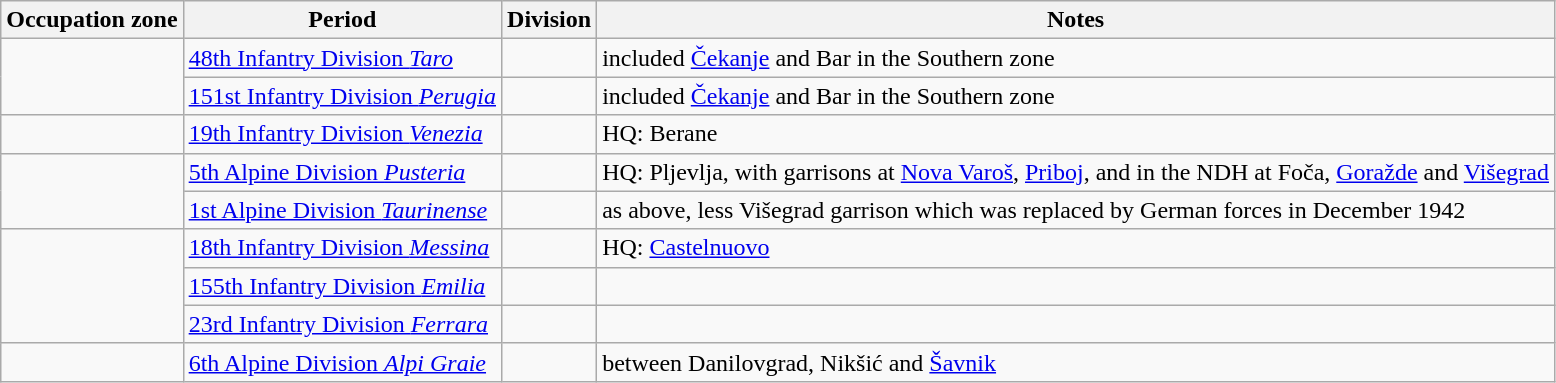<table class="wikitable">
<tr>
<th scope="col">Occupation zone</th>
<th scope="col">Period</th>
<th scope="col">Division</th>
<th scope="col">Notes</th>
</tr>
<tr>
<td rowspan=2></td>
<td><a href='#'>48th Infantry Division <em>Taro</em></a></td>
<td></td>
<td>included <a href='#'>Čekanje</a> and Bar in the Southern zone</td>
</tr>
<tr>
<td><a href='#'>151st Infantry Division <em>Perugia</em></a></td>
<td></td>
<td>included <a href='#'>Čekanje</a> and Bar in the Southern zone</td>
</tr>
<tr>
<td></td>
<td><a href='#'>19th Infantry Division <em>Venezia</em></a></td>
<td></td>
<td>HQ: Berane</td>
</tr>
<tr>
<td rowspan=2></td>
<td><a href='#'>5th Alpine Division <em>Pusteria</em></a></td>
<td></td>
<td>HQ: Pljevlja, with garrisons at <a href='#'>Nova Varoš</a>, <a href='#'>Priboj</a>, and in the NDH at Foča, <a href='#'>Goražde</a> and <a href='#'>Višegrad</a></td>
</tr>
<tr>
<td><a href='#'>1st Alpine Division <em>Taurinense</em></a></td>
<td></td>
<td>as above, less Višegrad garrison which was replaced by German forces in December 1942</td>
</tr>
<tr>
<td rowspan=3></td>
<td><a href='#'>18th Infantry Division <em>Messina</em></a></td>
<td></td>
<td>HQ: <a href='#'>Castelnuovo</a></td>
</tr>
<tr>
<td><a href='#'>155th Infantry Division <em>Emilia</em></a></td>
<td></td>
<td></td>
</tr>
<tr>
<td><a href='#'>23rd Infantry Division <em>Ferrara</em></a></td>
<td></td>
<td></td>
</tr>
<tr>
<td></td>
<td><a href='#'>6th Alpine Division <em>Alpi Graie</em></a></td>
<td></td>
<td>between Danilovgrad, Nikšić and <a href='#'>Šavnik</a></td>
</tr>
</table>
